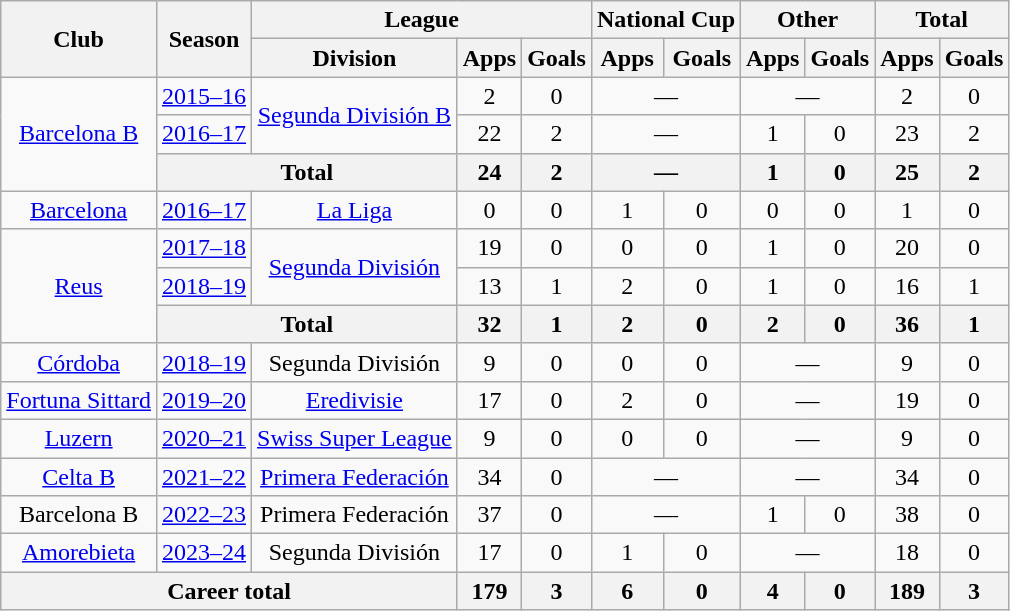<table class="wikitable" style="text-align: center;">
<tr>
<th rowspan="2">Club</th>
<th rowspan="2">Season</th>
<th colspan="3">League</th>
<th colspan="2">National Cup</th>
<th colspan="2">Other</th>
<th colspan="2">Total</th>
</tr>
<tr>
<th>Division</th>
<th>Apps</th>
<th>Goals</th>
<th>Apps</th>
<th>Goals</th>
<th>Apps</th>
<th>Goals</th>
<th>Apps</th>
<th>Goals</th>
</tr>
<tr>
<td rowspan="3"><a href='#'>Barcelona B</a></td>
<td !colspan="2"><a href='#'>2015–16</a></td>
<td rowspan="2"><a href='#'>Segunda División B</a></td>
<td>2</td>
<td>0</td>
<td colspan="2">—</td>
<td colspan="2">—</td>
<td>2</td>
<td>0</td>
</tr>
<tr>
<td !colspan="2"><a href='#'>2016–17</a></td>
<td>22</td>
<td>2</td>
<td colspan="2">—</td>
<td>1</td>
<td>0</td>
<td>23</td>
<td>2</td>
</tr>
<tr>
<th colspan="2">Total</th>
<th>24</th>
<th>2</th>
<th colspan="2">—</th>
<th>1</th>
<th>0</th>
<th>25</th>
<th>2</th>
</tr>
<tr>
<td align="center" valign="center"><a href='#'>Barcelona</a></td>
<td !colspan="2"><a href='#'>2016–17</a></td>
<td><a href='#'>La Liga</a></td>
<td>0</td>
<td>0</td>
<td>1</td>
<td>0</td>
<td>0</td>
<td>0</td>
<td>1</td>
<td>0</td>
</tr>
<tr>
<td rowspan="3"><a href='#'>Reus</a></td>
<td><a href='#'>2017–18</a></td>
<td rowspan="2"><a href='#'>Segunda División</a></td>
<td>19</td>
<td>0</td>
<td>0</td>
<td>0</td>
<td>1</td>
<td>0</td>
<td>20</td>
<td>0</td>
</tr>
<tr>
<td><a href='#'>2018–19</a></td>
<td>13</td>
<td>1</td>
<td>2</td>
<td>0</td>
<td>1</td>
<td>0</td>
<td>16</td>
<td>1</td>
</tr>
<tr>
<th colspan="2">Total</th>
<th>32</th>
<th>1</th>
<th>2</th>
<th>0</th>
<th>2</th>
<th>0</th>
<th>36</th>
<th>1</th>
</tr>
<tr>
<td><a href='#'>Córdoba</a></td>
<td><a href='#'>2018–19</a></td>
<td>Segunda División</td>
<td>9</td>
<td>0</td>
<td>0</td>
<td>0</td>
<td colspan="2">—</td>
<td>9</td>
<td>0</td>
</tr>
<tr>
<td><a href='#'>Fortuna Sittard</a></td>
<td><a href='#'>2019–20</a></td>
<td><a href='#'>Eredivisie</a></td>
<td>17</td>
<td>0</td>
<td>2</td>
<td>0</td>
<td colspan="2">—</td>
<td>19</td>
<td>0</td>
</tr>
<tr>
<td><a href='#'>Luzern</a></td>
<td><a href='#'>2020–21</a></td>
<td><a href='#'>Swiss Super League</a></td>
<td>9</td>
<td>0</td>
<td>0</td>
<td>0</td>
<td colspan="2">—</td>
<td>9</td>
<td>0</td>
</tr>
<tr>
<td><a href='#'>Celta B</a></td>
<td><a href='#'>2021–22</a></td>
<td><a href='#'>Primera Federación</a></td>
<td>34</td>
<td>0</td>
<td colspan="2">—</td>
<td colspan="2">—</td>
<td>34</td>
<td>0</td>
</tr>
<tr>
<td>Barcelona B</td>
<td><a href='#'>2022–23</a></td>
<td>Primera Federación</td>
<td>37</td>
<td>0</td>
<td colspan="2">—</td>
<td>1</td>
<td>0</td>
<td>38</td>
<td>0</td>
</tr>
<tr>
<td><a href='#'>Amorebieta</a></td>
<td><a href='#'>2023–24</a></td>
<td>Segunda División</td>
<td>17</td>
<td>0</td>
<td>1</td>
<td>0</td>
<td colspan="2">—</td>
<td>18</td>
<td>0</td>
</tr>
<tr>
<th colspan="3">Career total</th>
<th>179</th>
<th>3</th>
<th>6</th>
<th>0</th>
<th>4</th>
<th>0</th>
<th>189</th>
<th>3</th>
</tr>
</table>
